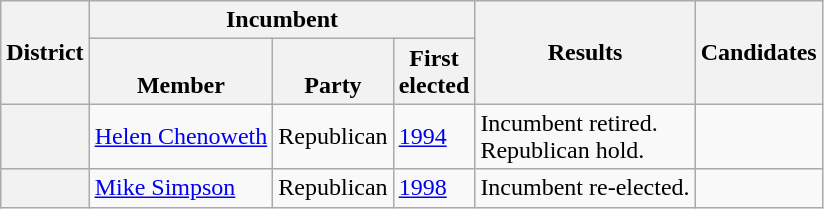<table class="wikitable sortable">
<tr>
<th rowspan=2>District</th>
<th colspan=3>Incumbent</th>
<th rowspan=2>Results</th>
<th rowspan=2 class="unsortable">Candidates</th>
</tr>
<tr valign=bottom>
<th>Member</th>
<th>Party</th>
<th>First<br>elected</th>
</tr>
<tr>
<th></th>
<td><a href='#'>Helen Chenoweth</a></td>
<td>Republican</td>
<td><a href='#'>1994</a></td>
<td>Incumbent retired.<br>Republican hold.</td>
<td nowrap></td>
</tr>
<tr>
<th></th>
<td><a href='#'>Mike Simpson</a></td>
<td>Republican</td>
<td><a href='#'>1998</a></td>
<td>Incumbent re-elected.</td>
<td nowrap></td>
</tr>
</table>
